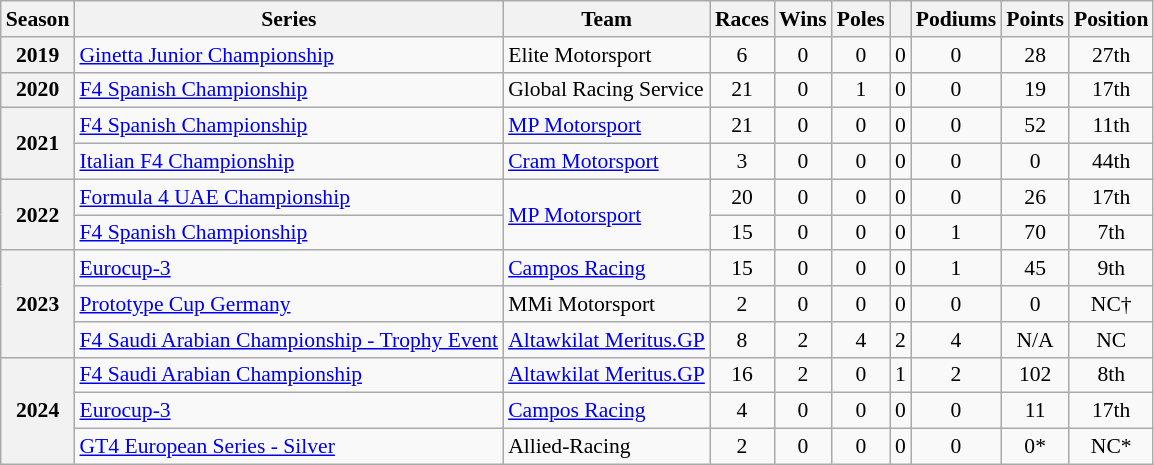<table class="wikitable" style="font-size: 90%; text-align:center">
<tr>
<th>Season</th>
<th>Series</th>
<th>Team</th>
<th>Races</th>
<th>Wins</th>
<th>Poles</th>
<th></th>
<th>Podiums</th>
<th>Points</th>
<th>Position</th>
</tr>
<tr>
<th>2019</th>
<td align=left><a href='#'>Ginetta Junior Championship</a></td>
<td align=left>Elite Motorsport</td>
<td>6</td>
<td>0</td>
<td>0</td>
<td>0</td>
<td>0</td>
<td>28</td>
<td>27th</td>
</tr>
<tr>
<th>2020</th>
<td align=left><a href='#'>F4 Spanish Championship</a></td>
<td align=left>Global Racing Service</td>
<td>21</td>
<td>0</td>
<td>1</td>
<td>0</td>
<td>0</td>
<td>19</td>
<td>17th</td>
</tr>
<tr>
<th rowspan="2">2021</th>
<td align=left><a href='#'>F4 Spanish Championship</a></td>
<td align=left><a href='#'>MP Motorsport</a></td>
<td>21</td>
<td>0</td>
<td>0</td>
<td>0</td>
<td>0</td>
<td>52</td>
<td>11th</td>
</tr>
<tr>
<td align=left><a href='#'>Italian F4 Championship</a></td>
<td align=left><a href='#'>Cram Motorsport</a></td>
<td>3</td>
<td>0</td>
<td>0</td>
<td>0</td>
<td>0</td>
<td>0</td>
<td>44th</td>
</tr>
<tr>
<th rowspan="2">2022</th>
<td align=left><a href='#'>Formula 4 UAE Championship</a></td>
<td align=left rowspan="2"><a href='#'>MP Motorsport</a></td>
<td>20</td>
<td>0</td>
<td>0</td>
<td>0</td>
<td>0</td>
<td>26</td>
<td>17th</td>
</tr>
<tr>
<td align=left><a href='#'>F4 Spanish Championship</a></td>
<td>15</td>
<td>0</td>
<td>0</td>
<td>0</td>
<td>1</td>
<td>70</td>
<td>7th</td>
</tr>
<tr>
<th rowspan="3">2023</th>
<td align=left><a href='#'>Eurocup-3</a></td>
<td align=left><a href='#'>Campos Racing</a></td>
<td>15</td>
<td>0</td>
<td>0</td>
<td>0</td>
<td>1</td>
<td>45</td>
<td>9th</td>
</tr>
<tr>
<td align=left><a href='#'>Prototype Cup Germany</a></td>
<td align=left>MMi Motorsport</td>
<td>2</td>
<td>0</td>
<td>0</td>
<td>0</td>
<td>0</td>
<td>0</td>
<td>NC†</td>
</tr>
<tr>
<td align=left><a href='#'>F4 Saudi Arabian Championship - Trophy Event</a></td>
<td align=left><a href='#'>Altawkilat Meritus.GP</a></td>
<td>8</td>
<td>2</td>
<td>4</td>
<td>2</td>
<td>4</td>
<td>N/A</td>
<td>NC</td>
</tr>
<tr>
<th rowspan="3">2024</th>
<td align=left><a href='#'>F4 Saudi Arabian Championship</a></td>
<td align=left><a href='#'>Altawkilat Meritus.GP</a></td>
<td>16</td>
<td>2</td>
<td>0</td>
<td>1</td>
<td>2</td>
<td>102</td>
<td>8th</td>
</tr>
<tr>
<td align=left><a href='#'>Eurocup-3</a></td>
<td align=left><a href='#'>Campos Racing</a></td>
<td>4</td>
<td>0</td>
<td>0</td>
<td>0</td>
<td>0</td>
<td>11</td>
<td>17th</td>
</tr>
<tr>
<td align=left><a href='#'>GT4 European Series - Silver</a></td>
<td align=left>Allied-Racing</td>
<td>2</td>
<td>0</td>
<td>0</td>
<td>0</td>
<td>0</td>
<td>0*</td>
<td>NC*</td>
</tr>
</table>
